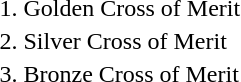<table>
<tr>
<td>1. Golden Cross of Merit</td>
<td> </td>
</tr>
<tr>
<td>2. Silver Cross of Merit</td>
<td> </td>
</tr>
<tr>
<td>3. Bronze Cross of Merit</td>
<td> </td>
</tr>
</table>
